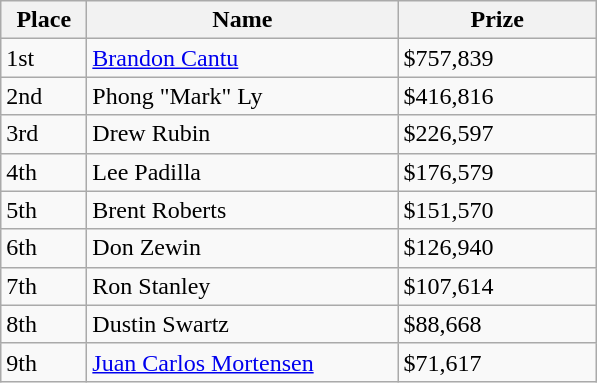<table class="wikitable">
<tr>
<th width="50">Place</th>
<th width="200">Name</th>
<th width="125">Prize</th>
</tr>
<tr>
<td>1st</td>
<td><a href='#'>Brandon Cantu</a></td>
<td>$757,839</td>
</tr>
<tr>
<td>2nd</td>
<td>Phong "Mark" Ly</td>
<td>$416,816</td>
</tr>
<tr>
<td>3rd</td>
<td>Drew Rubin</td>
<td>$226,597</td>
</tr>
<tr>
<td>4th</td>
<td>Lee Padilla</td>
<td>$176,579</td>
</tr>
<tr>
<td>5th</td>
<td>Brent Roberts</td>
<td>$151,570</td>
</tr>
<tr>
<td>6th</td>
<td>Don Zewin</td>
<td>$126,940</td>
</tr>
<tr>
<td>7th</td>
<td>Ron Stanley</td>
<td>$107,614</td>
</tr>
<tr>
<td>8th</td>
<td>Dustin Swartz</td>
<td>$88,668</td>
</tr>
<tr>
<td>9th</td>
<td><a href='#'>Juan Carlos Mortensen</a></td>
<td>$71,617</td>
</tr>
</table>
